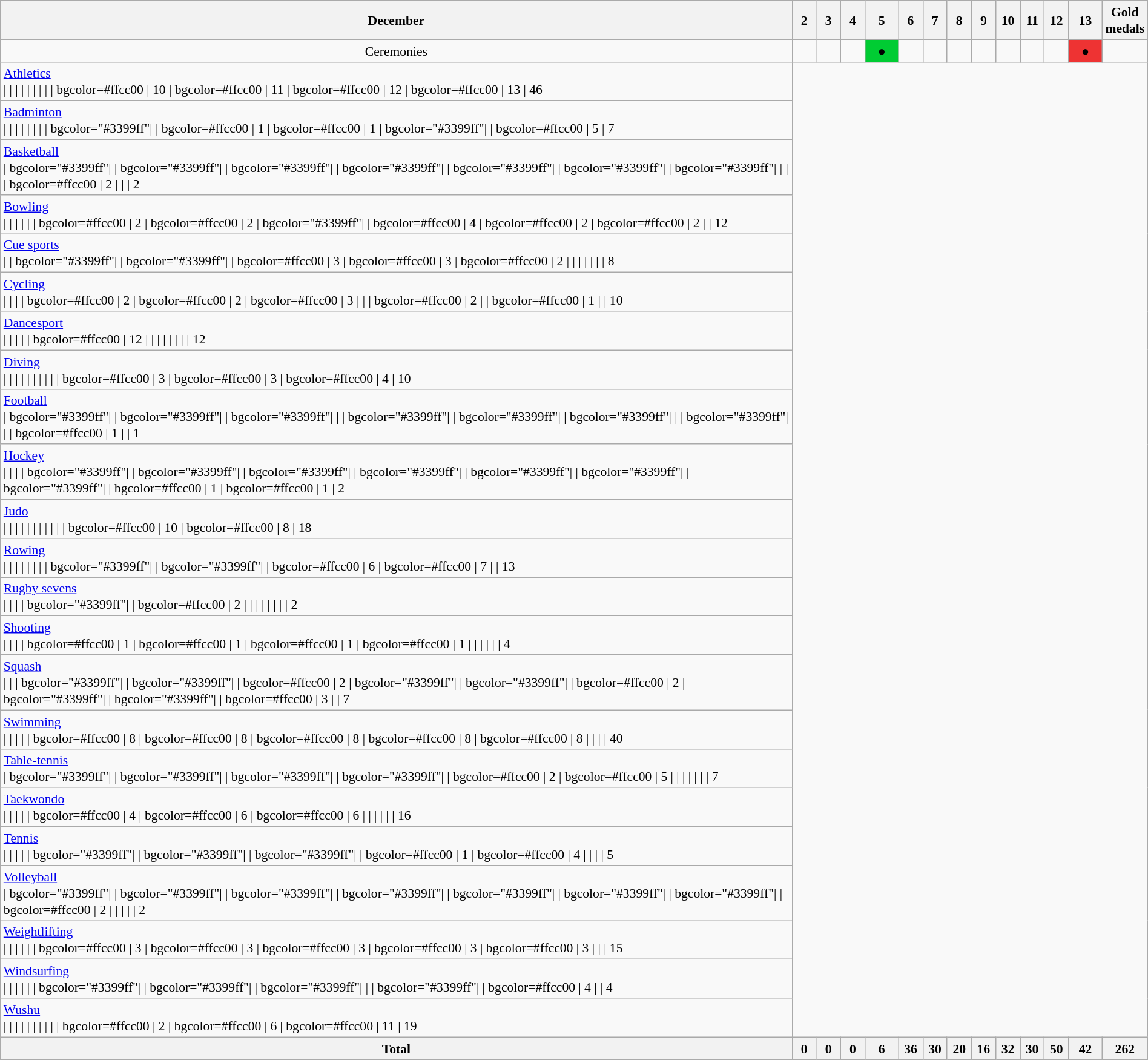<table class="wikitable" style="margin:0.5em auto; font-size:90%; line-height:1.25em; text-align:center">
<tr>
<th>December</th>
<th width=20px>2</th>
<th width=20px>3</th>
<th width=20px>4</th>
<th width=20px>5</th>
<th width=20px>6</th>
<th width=20px>7</th>
<th width=20px>8</th>
<th width=20px>9</th>
<th width=20px>10</th>
<th width=20px>11</th>
<th width=20px>12</th>
<th width=20px>13</th>
<th width=20px>Gold medals</th>
</tr>
<tr>
<td>Ceremonies</td>
<td></td>
<td></td>
<td></td>
<td bgcolor=#00cc33>   ●   </td>
<td></td>
<td></td>
<td></td>
<td></td>
<td></td>
<td></td>
<td></td>
<td bgcolor=#ee3333>   ●   </td>
<td></td>
</tr>
<tr align="center">
<td align="left"><a href='#'>Athletics</a><br>| 
| 
| 
| 
| 
| 
| 
| 
| bgcolor=#ffcc00 | 10
| bgcolor=#ffcc00 | 11
| bgcolor=#ffcc00 | 12
| bgcolor=#ffcc00 | 13
| 46</td>
</tr>
<tr align="center">
<td align="left"><a href='#'>Badminton</a><br>| 
| 
| 
| 
| 
| 
| 
| bgcolor="#3399ff"|
| bgcolor=#ffcc00 | 1
| bgcolor=#ffcc00 | 1
| bgcolor="#3399ff"|
| bgcolor=#ffcc00 | 5
| 7</td>
</tr>
<tr align="center">
<td align="left"><a href='#'>Basketball</a><br>| bgcolor="#3399ff"|
| bgcolor="#3399ff"|
| bgcolor="#3399ff"|
| bgcolor="#3399ff"|
| bgcolor="#3399ff"|
| bgcolor="#3399ff"|
| bgcolor="#3399ff"|
| 
| 
| bgcolor=#ffcc00 | 2
| 
| 
| 2</td>
</tr>
<tr align="center">
<td align="left"><a href='#'>Bowling</a><br>| 
| 
| 
| 
| 
| bgcolor=#ffcc00 | 2
| bgcolor=#ffcc00 | 2
| bgcolor="#3399ff"|
| bgcolor=#ffcc00 | 4
| bgcolor=#ffcc00 | 2
| bgcolor=#ffcc00 | 2
| 
| 12</td>
</tr>
<tr align="center">
<td align="left"><a href='#'>Cue sports</a><br>| 
| bgcolor="#3399ff"|
| bgcolor="#3399ff"|
| bgcolor=#ffcc00 | 3
| bgcolor=#ffcc00 | 3
| bgcolor=#ffcc00 | 2
| 
| 
| 
| 
| 
| 
| 8</td>
</tr>
<tr align="center">
<td align="left"><a href='#'>Cycling</a><br>| 
| 
| 
| bgcolor=#ffcc00 | 2
| bgcolor=#ffcc00 | 2
| bgcolor=#ffcc00 | 3
| 
| 
| bgcolor=#ffcc00 | 2
| 
| bgcolor=#ffcc00 | 1
| 
| 10</td>
</tr>
<tr align="center">
<td align="left"><a href='#'>Dancesport</a><br>| 
| 
| 
| 
| bgcolor=#ffcc00 | 12
| 
| 
| 
| 
| 
| 
| 
| 12</td>
</tr>
<tr align="center">
<td align="left"><a href='#'>Diving</a><br>| 
| 
| 
| 
| 
| 
| 
| 
| 
| bgcolor=#ffcc00 | 3
| bgcolor=#ffcc00 | 3
| bgcolor=#ffcc00 | 4
| 10</td>
</tr>
<tr align="center">
<td align="left"><a href='#'>Football</a><br>| bgcolor="#3399ff"|
| bgcolor="#3399ff"|
| bgcolor="#3399ff"|
| 
| bgcolor="#3399ff"|
| bgcolor="#3399ff"|
| bgcolor="#3399ff"|
| 
| bgcolor="#3399ff"|
| 
| bgcolor=#ffcc00 | 1
| 
| 1</td>
</tr>
<tr align="center">
<td align="left"><a href='#'>Hockey</a><br>| 
| 
| 
| bgcolor="#3399ff"|
| bgcolor="#3399ff"|
| bgcolor="#3399ff"|
| bgcolor="#3399ff"|
| bgcolor="#3399ff"|
| bgcolor="#3399ff"|
| bgcolor="#3399ff"|
| bgcolor=#ffcc00 | 1
| bgcolor=#ffcc00 | 1
| 2</td>
</tr>
<tr align="center">
<td align="left"><a href='#'>Judo</a><br>| 
| 
| 
| 
| 
| 
| 
| 
| 
| 
| bgcolor=#ffcc00 | 10
| bgcolor=#ffcc00 | 8
| 18</td>
</tr>
<tr align="center">
<td align="left"><a href='#'>Rowing</a><br>| 
| 
| 
| 
| 
| 
| 
| bgcolor="#3399ff"|
| bgcolor="#3399ff"|
| bgcolor=#ffcc00 | 6
| bgcolor=#ffcc00 | 7
| 
| 13</td>
</tr>
<tr align="center">
<td align="left"><a href='#'>Rugby sevens</a><br>| 
| 
| 
| bgcolor="#3399ff"|
| bgcolor=#ffcc00 | 2
| 
| 
| 
| 
| 
| 
| 
| 2</td>
</tr>
<tr align="center">
<td align="left"><a href='#'>Shooting</a><br>| 
| 
| 
| bgcolor=#ffcc00 | 1
| bgcolor=#ffcc00 | 1
| bgcolor=#ffcc00 | 1
| bgcolor=#ffcc00 | 1
| 
| 
| 
| 
| 
| 4</td>
</tr>
<tr align="center">
<td align="left"><a href='#'>Squash</a><br>| 
| 
| bgcolor="#3399ff"|
| bgcolor="#3399ff"|
| bgcolor=#ffcc00 | 2
| bgcolor="#3399ff"|
| bgcolor="#3399ff"|
| bgcolor=#ffcc00 | 2
| bgcolor="#3399ff"|
| bgcolor="#3399ff"|
| bgcolor=#ffcc00 | 3
| 
| 7</td>
</tr>
<tr align="center">
<td align="left"><a href='#'>Swimming</a><br>| 
| 
| 
| 
| bgcolor=#ffcc00 | 8
| bgcolor=#ffcc00 | 8
| bgcolor=#ffcc00 | 8
| bgcolor=#ffcc00 | 8
| bgcolor=#ffcc00 | 8
| 
| 
| 
| 40</td>
</tr>
<tr align="center">
<td align="left"><a href='#'>Table-tennis</a><br>| bgcolor="#3399ff"|
| bgcolor="#3399ff"|
| bgcolor="#3399ff"|
| bgcolor="#3399ff"|
| bgcolor=#ffcc00 | 2
| bgcolor=#ffcc00 | 5
| 
| 
| 
| 
| 
| 
| 7</td>
</tr>
<tr align="center">
<td align="left"><a href='#'>Taekwondo</a><br>| 
| 
| 
| 
| bgcolor=#ffcc00 | 4
| bgcolor=#ffcc00 | 6
| bgcolor=#ffcc00 | 6
| 
| 
| 
| 
| 
| 16</td>
</tr>
<tr align="center">
<td align="left"><a href='#'>Tennis</a><br>| 
| 
| 
| 
| bgcolor="#3399ff"|
| bgcolor="#3399ff"|
| bgcolor="#3399ff"|
| bgcolor=#ffcc00 | 1
| bgcolor=#ffcc00 | 4
| 
| 
| 
| 5</td>
</tr>
<tr align="center">
<td align="left"><a href='#'>Volleyball</a><br>| bgcolor="#3399ff"|
| bgcolor="#3399ff"|
| bgcolor="#3399ff"|
| bgcolor="#3399ff"|
| bgcolor="#3399ff"|
| bgcolor="#3399ff"|
| bgcolor="#3399ff"|
| bgcolor=#ffcc00 | 2
| 
| 
| 
| 
| 2</td>
</tr>
<tr align="center">
<td align="left"><a href='#'>Weightlifting</a><br>| 
| 
| 
| 
| 
| bgcolor=#ffcc00 | 3
| bgcolor=#ffcc00 | 3
| bgcolor=#ffcc00 | 3
| bgcolor=#ffcc00 | 3
| bgcolor=#ffcc00 | 3
| 
| 
| 15</td>
</tr>
<tr align="center">
<td align="left"><a href='#'>Windsurfing</a><br>| 
| 
| 
| 
| 
| bgcolor="#3399ff"|
| bgcolor="#3399ff"|
| bgcolor="#3399ff"|
| 
| bgcolor="#3399ff"|
| bgcolor=#ffcc00 | 4
| 
| 4</td>
</tr>
<tr align="center">
<td align="left"><a href='#'>Wushu</a><br>| 
| 
| 
| 
| 
| 
| 
| 
| 
| bgcolor=#ffcc00 | 2
| bgcolor=#ffcc00 | 6
| bgcolor=#ffcc00 | 11
| 19</td>
</tr>
<tr>
<th>Total</th>
<th>0</th>
<th>0</th>
<th>0</th>
<th>6</th>
<th>36</th>
<th>30</th>
<th>20</th>
<th>16</th>
<th>32</th>
<th>30</th>
<th>50</th>
<th>42</th>
<th>262</th>
</tr>
</table>
